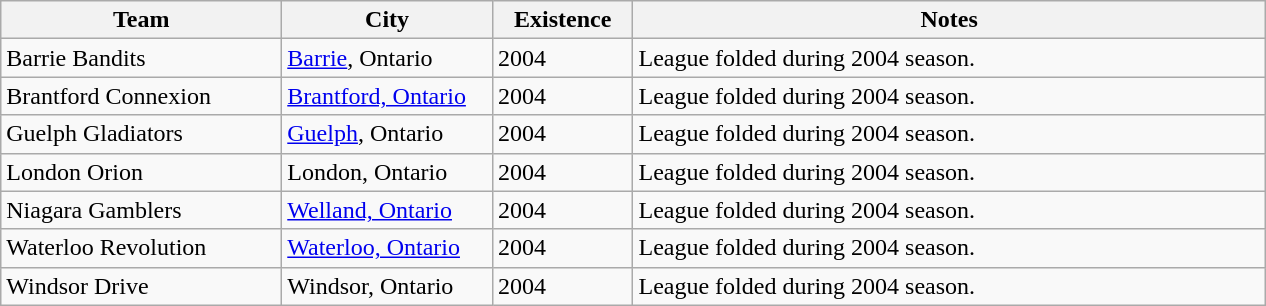<table class="wikitable">
<tr>
<th bgcolor="#DDDDFF" width="20%">Team</th>
<th bgcolor="#DDDDFF" width="15%">City</th>
<th bgcolor="#DDDDFF" width="10%">Existence</th>
<th bgcolor="#DDDDFF" width="45%">Notes</th>
</tr>
<tr>
<td>Barrie Bandits</td>
<td><a href='#'>Barrie</a>, Ontario</td>
<td>2004</td>
<td>League folded during 2004 season.</td>
</tr>
<tr>
<td>Brantford Connexion</td>
<td><a href='#'>Brantford, Ontario</a></td>
<td>2004</td>
<td>League folded during 2004 season.</td>
</tr>
<tr>
<td>Guelph Gladiators</td>
<td><a href='#'>Guelph</a>, Ontario</td>
<td>2004</td>
<td>League folded during 2004 season.</td>
</tr>
<tr>
<td>London Orion</td>
<td>London, Ontario</td>
<td>2004</td>
<td>League folded during 2004 season.</td>
</tr>
<tr>
<td>Niagara Gamblers</td>
<td><a href='#'>Welland, Ontario</a></td>
<td>2004</td>
<td>League folded during 2004 season.</td>
</tr>
<tr>
<td>Waterloo Revolution</td>
<td><a href='#'>Waterloo, Ontario</a></td>
<td>2004</td>
<td>League folded during 2004 season.</td>
</tr>
<tr>
<td>Windsor Drive</td>
<td>Windsor, Ontario</td>
<td>2004</td>
<td>League folded during 2004 season.</td>
</tr>
</table>
